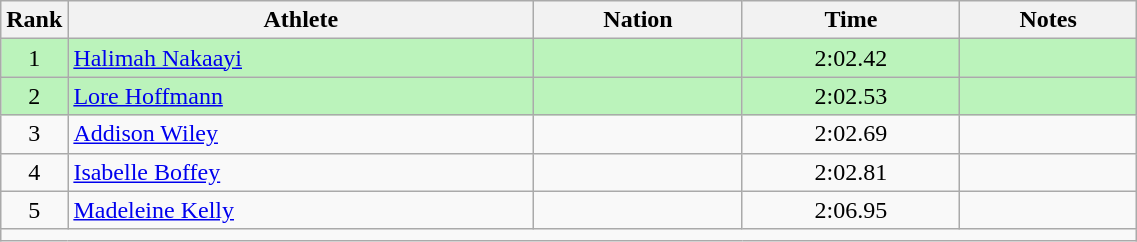<table class="wikitable sortable" style="text-align:center;width: 60%;">
<tr>
<th scope="col" style="width: 10px;">Rank</th>
<th scope="col">Athlete</th>
<th scope="col">Nation</th>
<th scope="col">Time</th>
<th scope="col">Notes</th>
</tr>
<tr bgcolor=bbf3bb>
<td>1</td>
<td align=left><a href='#'>Halimah Nakaayi</a></td>
<td align=left></td>
<td>2:02.42</td>
<td></td>
</tr>
<tr bgcolor=bbf3bb>
<td>2</td>
<td align=left><a href='#'>Lore Hoffmann</a></td>
<td align=left></td>
<td>2:02.53</td>
<td></td>
</tr>
<tr>
<td>3</td>
<td align=left><a href='#'>Addison Wiley</a></td>
<td align=left></td>
<td>2:02.69</td>
<td></td>
</tr>
<tr>
<td>4</td>
<td align=left><a href='#'>Isabelle Boffey</a></td>
<td align=left></td>
<td>2:02.81</td>
<td></td>
</tr>
<tr>
<td>5</td>
<td align=left><a href='#'>Madeleine Kelly</a></td>
<td align=left></td>
<td>2:06.95</td>
<td></td>
</tr>
<tr class="sortbottom">
<td colspan="5"></td>
</tr>
</table>
